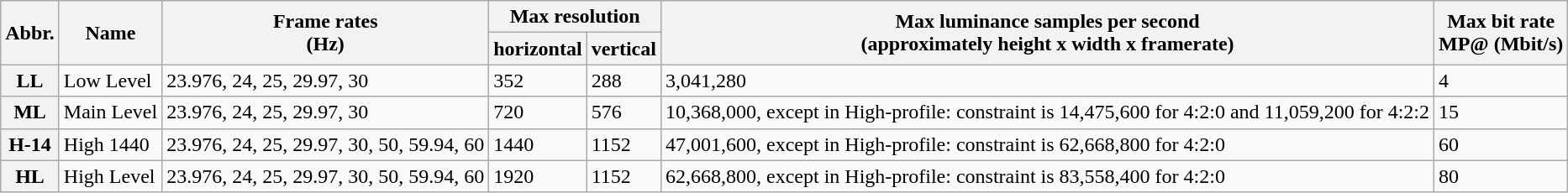<table class="wikitable">
<tr>
<th rowspan="2">Abbr.</th>
<th rowspan="2">Name</th>
<th rowspan="2">Frame rates<br>(Hz)</th>
<th colspan="2">Max resolution</th>
<th rowspan="2">Max luminance samples per second<br>(approximately height x width x framerate)</th>
<th rowspan="2">Max bit rate<br>MP@ (Mbit/s)</th>
</tr>
<tr>
<th>horizontal</th>
<th>vertical</th>
</tr>
<tr>
<th>LL</th>
<td>Low Level</td>
<td>23.976, 24, 25, 29.97, 30</td>
<td>352</td>
<td>288</td>
<td>3,041,280</td>
<td>4</td>
</tr>
<tr>
<th>ML</th>
<td>Main Level</td>
<td>23.976, 24, 25, 29.97, 30</td>
<td>720</td>
<td>576</td>
<td>10,368,000, except in High-profile: constraint is 14,475,600 for 4:2:0 and 11,059,200 for 4:2:2</td>
<td>15</td>
</tr>
<tr>
<th>H-14</th>
<td>High 1440</td>
<td>23.976, 24, 25, 29.97, 30, 50, 59.94, 60</td>
<td>1440</td>
<td>1152</td>
<td>47,001,600, except in High-profile: constraint is 62,668,800 for 4:2:0</td>
<td>60</td>
</tr>
<tr>
<th>HL</th>
<td>High Level</td>
<td>23.976, 24, 25, 29.97, 30, 50, 59.94, 60</td>
<td>1920</td>
<td>1152</td>
<td>62,668,800, except in High-profile: constraint is 83,558,400 for 4:2:0</td>
<td>80</td>
</tr>
</table>
